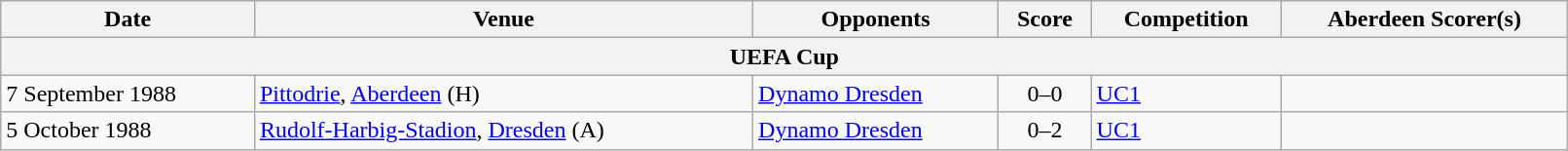<table class="wikitable" width=85%>
<tr>
<th>Date</th>
<th>Venue</th>
<th>Opponents</th>
<th>Score</th>
<th>Competition</th>
<th>Aberdeen Scorer(s)</th>
</tr>
<tr>
<th colspan=7>UEFA Cup</th>
</tr>
<tr>
<td>7 September 1988</td>
<td><a href='#'>Pittodrie</a>, <a href='#'>Aberdeen</a> (H)</td>
<td><a href='#'>Dynamo Dresden</a></td>
<td align=center>0–0</td>
<td><a href='#'>UC1</a></td>
<td></td>
</tr>
<tr>
<td>5 October 1988</td>
<td><a href='#'>Rudolf-Harbig-Stadion</a>, <a href='#'>Dresden</a> (A)</td>
<td><a href='#'>Dynamo Dresden</a></td>
<td align=center>0–2</td>
<td><a href='#'>UC1</a></td>
<td></td>
</tr>
</table>
